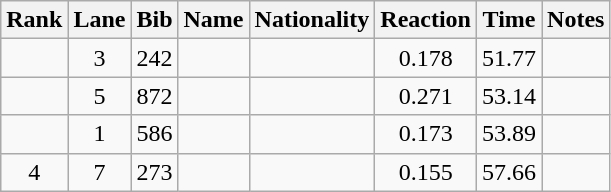<table class="wikitable sortable" style="text-align:center">
<tr>
<th>Rank</th>
<th>Lane</th>
<th>Bib</th>
<th>Name</th>
<th>Nationality</th>
<th>Reaction</th>
<th>Time</th>
<th>Notes</th>
</tr>
<tr>
<td></td>
<td>3</td>
<td>242</td>
<td align=left></td>
<td align=left></td>
<td>0.178</td>
<td>51.77</td>
<td></td>
</tr>
<tr>
<td></td>
<td>5</td>
<td>872</td>
<td align=left></td>
<td align=left></td>
<td>0.271</td>
<td>53.14</td>
<td></td>
</tr>
<tr>
<td></td>
<td>1</td>
<td>586</td>
<td align=left></td>
<td align=left></td>
<td>0.173</td>
<td>53.89</td>
<td></td>
</tr>
<tr>
<td>4</td>
<td>7</td>
<td>273</td>
<td align=left></td>
<td align=left></td>
<td>0.155</td>
<td>57.66</td>
<td></td>
</tr>
</table>
